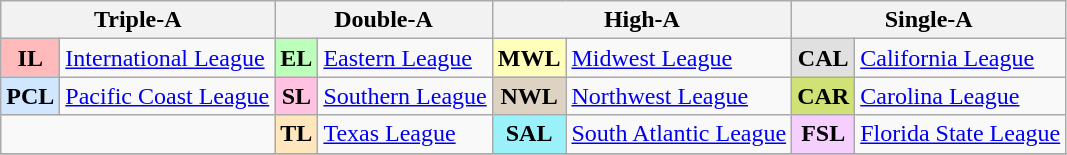<table class="wikitable" style="text-align:left">
<tr>
<th colspan=2>Triple-A</th>
<th colspan=2>Double-A</th>
<th colspan=2>High-A</th>
<th colspan=2>Single-A</th>
</tr>
<tr>
<th scope="row" style="background:#ffbbbb">IL</th>
<td><a href='#'>International League</a></td>
<th scope="row" style="background:#bbffbb">EL</th>
<td><a href='#'>Eastern League</a></td>
<th scope="row" style="background:#ffffbb">MWL</th>
<td><a href='#'>Midwest League</a></td>
<th scope="row" style="background:#e0e0e0">CAL</th>
<td><a href='#'>California League</a></td>
</tr>
<tr>
<th scope="row" style="background:#d0e7ff">PCL</th>
<td><a href='#'>Pacific Coast League</a></td>
<th scope="row" style="background:#ffc3e1">SL</th>
<td><a href='#'>Southern League</a></td>
<th scope="row" style="background:#ded3c2">NWL</th>
<td><a href='#'>Northwest League</a></td>
<th scope="row" style="background:#d0e276">CAR</th>
<td><a href='#'>Carolina League</a></td>
</tr>
<tr>
<td colspan=2></td>
<th scope="row" style="background:#ffe6bd">TL</th>
<td><a href='#'>Texas League</a></td>
<th scope="row" style="background:#9af1f9">SAL</th>
<td><a href='#'>South Atlantic League</a></td>
<th scope="row" style="background:#f5d0ff">FSL</th>
<td><a href='#'>Florida State League</a></td>
</tr>
<tr>
</tr>
</table>
